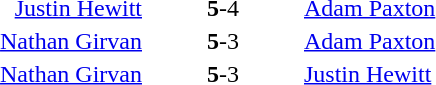<table style="text-align:center">
<tr>
<th width=223></th>
<th width=100></th>
<th width=223></th>
</tr>
<tr>
<td align=right><a href='#'>Justin Hewitt</a> </td>
<td><strong>5</strong>-4</td>
<td align=left> <a href='#'>Adam Paxton</a></td>
</tr>
<tr>
<td align=right><a href='#'>Nathan Girvan</a> </td>
<td><strong>5</strong>-3</td>
<td align=left> <a href='#'>Adam Paxton</a></td>
</tr>
<tr>
<td align=right><a href='#'>Nathan Girvan</a> </td>
<td><strong>5</strong>-3</td>
<td align=left> <a href='#'>Justin Hewitt</a></td>
</tr>
</table>
